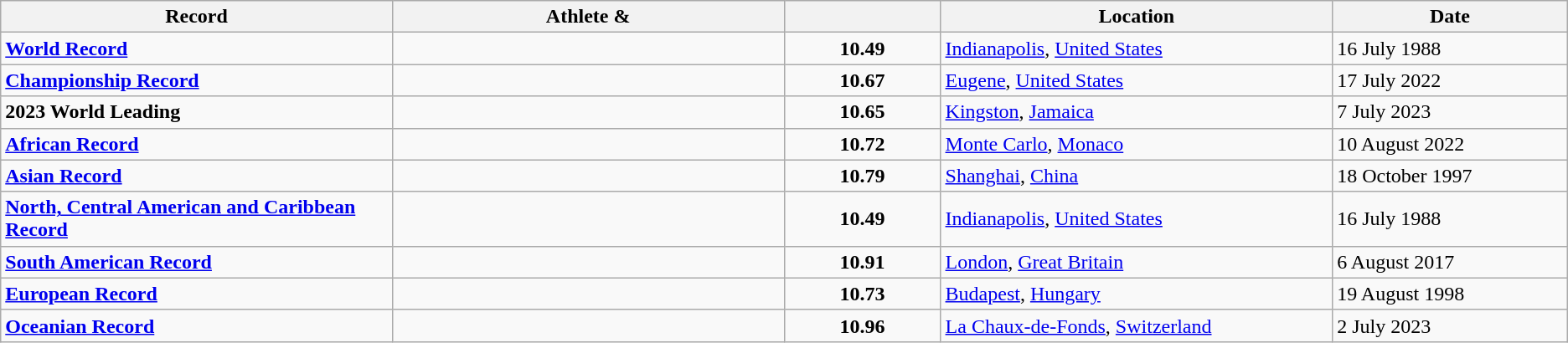<table class="wikitable">
<tr>
<th width=25% align=center>Record</th>
<th width=25% align=center>Athlete & </th>
<th width=10% align=center></th>
<th width=25% align=center>Location</th>
<th width=15% align=center>Date</th>
</tr>
<tr>
<td><strong><a href='#'>World Record</a></strong></td>
<td></td>
<td align="center"><strong>10.49</strong></td>
<td><a href='#'>Indianapolis</a>, <a href='#'>United States</a></td>
<td>16 July 1988</td>
</tr>
<tr>
<td><strong><a href='#'>Championship Record</a></strong></td>
<td></td>
<td align="center"><strong>10.67</strong></td>
<td><a href='#'>Eugene</a>, <a href='#'>United States</a></td>
<td>17 July 2022</td>
</tr>
<tr>
<td><strong>2023 World Leading</strong></td>
<td></td>
<td align=center><strong>10.65</strong></td>
<td><a href='#'>Kingston</a>, <a href='#'>Jamaica</a></td>
<td>7 July 2023</td>
</tr>
<tr>
<td><strong><a href='#'>African Record</a></strong></td>
<td></td>
<td align=center><strong>10.72</strong></td>
<td><a href='#'>Monte Carlo</a>, <a href='#'>Monaco</a></td>
<td>10 August 2022</td>
</tr>
<tr>
<td><strong><a href='#'>Asian Record</a></strong></td>
<td></td>
<td align=center><strong>10.79</strong></td>
<td><a href='#'>Shanghai</a>, <a href='#'>China</a></td>
<td>18 October 1997</td>
</tr>
<tr>
<td><strong><a href='#'>North, Central American and Caribbean Record</a></strong></td>
<td></td>
<td align=center><strong>10.49</strong></td>
<td><a href='#'>Indianapolis</a>, <a href='#'>United States</a></td>
<td>16 July 1988</td>
</tr>
<tr>
<td><strong><a href='#'>South American Record</a></strong></td>
<td></td>
<td align=center><strong>10.91</strong></td>
<td><a href='#'>London</a>, <a href='#'>Great Britain</a></td>
<td>6 August 2017</td>
</tr>
<tr>
<td><strong><a href='#'>European Record</a></strong></td>
<td></td>
<td align=center><strong>10.73</strong></td>
<td><a href='#'>Budapest</a>, <a href='#'>Hungary</a></td>
<td>19 August 1998</td>
</tr>
<tr>
<td><strong><a href='#'>Oceanian Record</a></strong></td>
<td></td>
<td align=center><strong>10.96</strong></td>
<td><a href='#'>La Chaux-de-Fonds</a>, <a href='#'>Switzerland</a></td>
<td>2 July 2023</td>
</tr>
</table>
